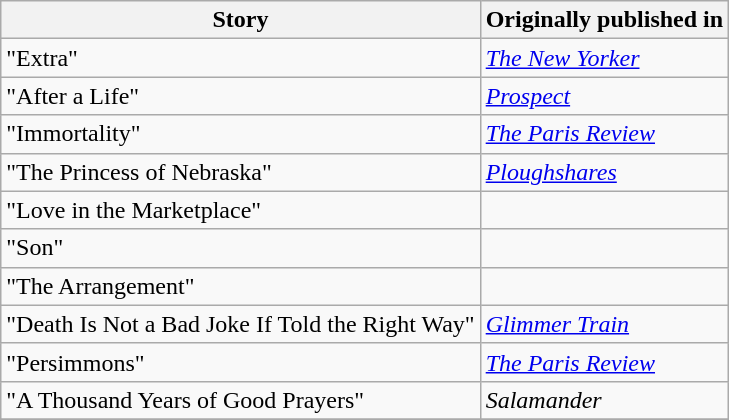<table class="wikitable">
<tr>
<th><strong>Story</strong></th>
<th><strong>Originally published in</strong></th>
</tr>
<tr>
<td>"Extra"</td>
<td><em><a href='#'>The New Yorker</a></em></td>
</tr>
<tr>
<td>"After a Life"</td>
<td><em><a href='#'>Prospect</a></em></td>
</tr>
<tr>
<td>"Immortality"</td>
<td><em><a href='#'>The Paris Review</a></em></td>
</tr>
<tr>
<td>"The Princess of Nebraska"</td>
<td><em><a href='#'>Ploughshares</a></em></td>
</tr>
<tr>
<td>"Love in the Marketplace"</td>
<td></td>
</tr>
<tr>
<td>"Son"</td>
<td></td>
</tr>
<tr>
<td>"The Arrangement"</td>
<td></td>
</tr>
<tr>
<td>"Death Is Not a Bad Joke If Told the Right Way"</td>
<td><em><a href='#'>Glimmer Train</a></em></td>
</tr>
<tr>
<td>"Persimmons"</td>
<td><em><a href='#'>The Paris Review</a></em></td>
</tr>
<tr>
<td>"A Thousand Years of Good Prayers"</td>
<td><em>Salamander</em></td>
</tr>
<tr>
</tr>
</table>
